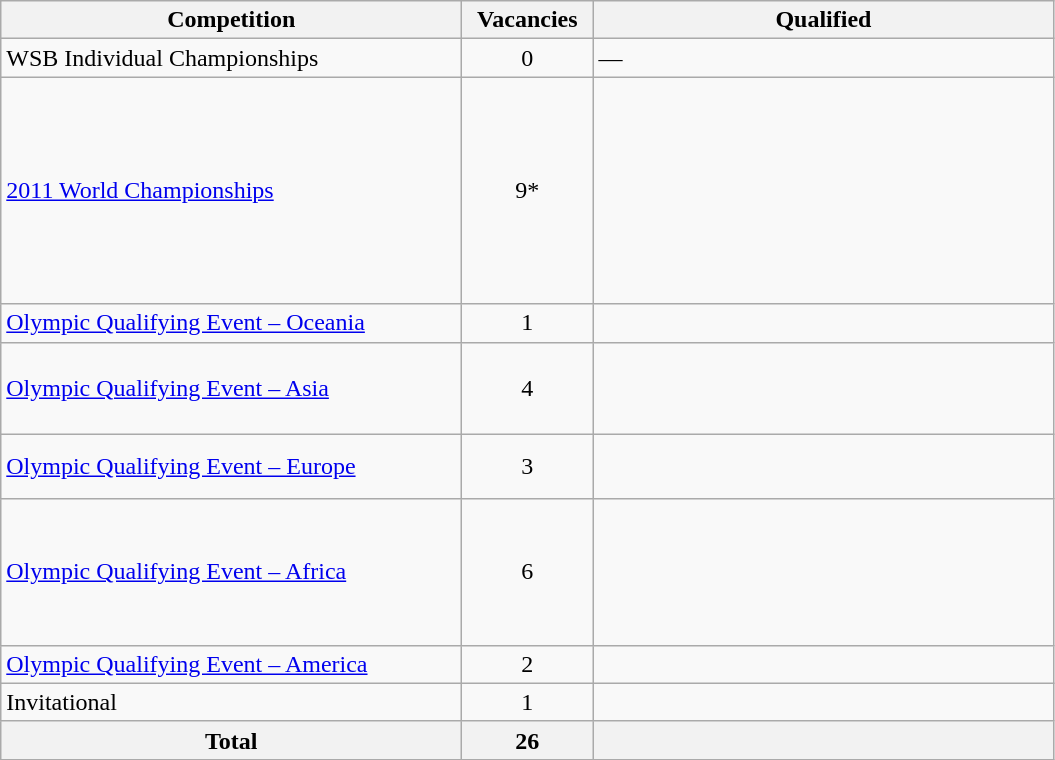<table class = "wikitable">
<tr>
<th width=300>Competition</th>
<th width=80>Vacancies</th>
<th width=300>Qualified</th>
</tr>
<tr>
<td>WSB Individual Championships</td>
<td align="center">0</td>
<td>—</td>
</tr>
<tr>
<td><a href='#'>2011 World Championships</a></td>
<td align="center">9*</td>
<td><br><br><br><br><br><br><br><br></td>
</tr>
<tr>
<td><a href='#'>Olympic Qualifying Event – Oceania</a></td>
<td align="center">1</td>
<td></td>
</tr>
<tr>
<td><a href='#'>Olympic Qualifying Event – Asia</a></td>
<td align="center">4</td>
<td><br><br><br></td>
</tr>
<tr>
<td><a href='#'>Olympic Qualifying Event – Europe</a></td>
<td align="center">3</td>
<td><br><br></td>
</tr>
<tr>
<td><a href='#'>Olympic Qualifying Event – Africa</a></td>
<td align="center">6</td>
<td><br><br><br><br><br></td>
</tr>
<tr>
<td><a href='#'>Olympic Qualifying Event – America</a></td>
<td align="center">2</td>
<td><br></td>
</tr>
<tr>
<td>Invitational</td>
<td align="center">1</td>
<td></td>
</tr>
<tr>
<th>Total</th>
<th>26</th>
<th></th>
</tr>
</table>
